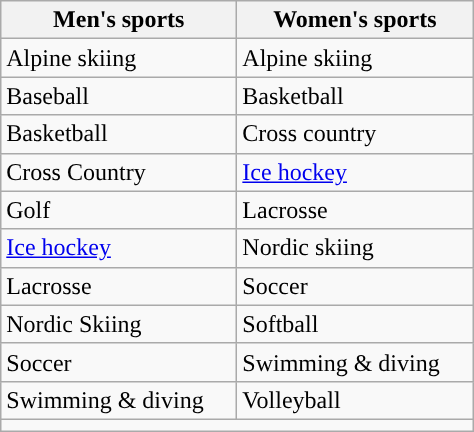<table class="wikitable"; style= "text-align: ">
<tr>
<th width=150px>Men's sports</th>
<th width=150px>Women's sports</th>
</tr>
<tr>
<td>Alpine skiing</td>
<td>Alpine skiing</td>
</tr>
<tr>
<td>Baseball</td>
<td>Basketball</td>
</tr>
<tr>
<td>Basketball</td>
<td>Cross country</td>
</tr>
<tr>
<td>Cross Country</td>
<td><a href='#'>Ice hockey</a></td>
</tr>
<tr>
<td>Golf</td>
<td>Lacrosse</td>
</tr>
<tr>
<td><a href='#'>Ice hockey</a></td>
<td>Nordic skiing</td>
</tr>
<tr>
<td>Lacrosse</td>
<td>Soccer</td>
</tr>
<tr>
<td>Nordic Skiing</td>
<td>Softball</td>
</tr>
<tr>
<td>Soccer</td>
<td>Swimming & diving</td>
</tr>
<tr>
<td>Swimming & diving</td>
<td>Volleyball</td>
</tr>
<tr>
<td colspan="2"></td>
</tr>
</table>
